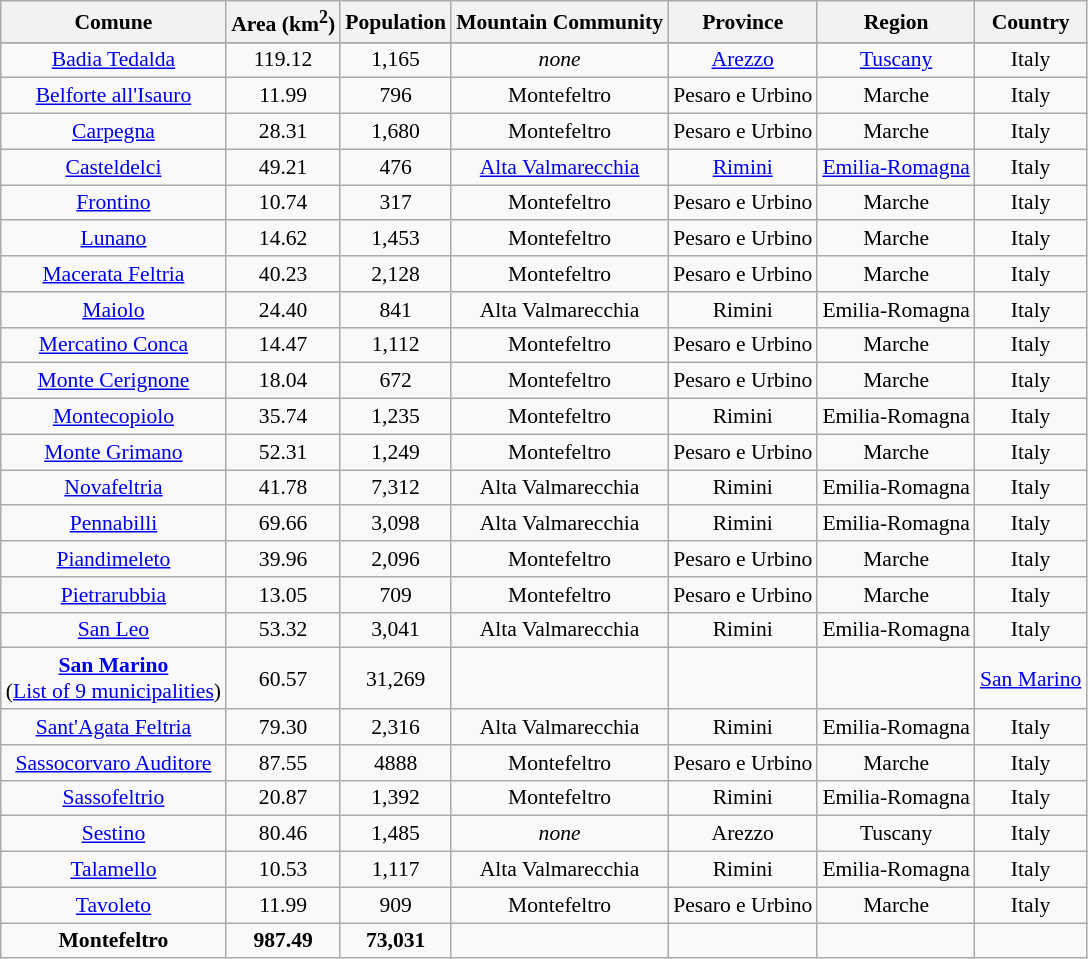<table class="wikitable sortable" style="font-size:90%; text-align:center">
<tr>
<th>Comune</th>
<th>Area (km<sup>2</sup>)</th>
<th>Population</th>
<th>Mountain Community</th>
<th>Province</th>
<th>Region</th>
<th>Country</th>
</tr>
<tr>
</tr>
<tr>
<td><a href='#'>Badia Tedalda</a></td>
<td>119.12</td>
<td>1,165</td>
<td><em>none</em></td>
<td><a href='#'>Arezzo</a></td>
<td><a href='#'>Tuscany</a></td>
<td>Italy</td>
</tr>
<tr>
<td><a href='#'>Belforte all'Isauro</a></td>
<td>11.99</td>
<td>796</td>
<td>Montefeltro</td>
<td>Pesaro e Urbino</td>
<td>Marche</td>
<td>Italy</td>
</tr>
<tr>
<td><a href='#'>Carpegna</a></td>
<td>28.31</td>
<td>1,680</td>
<td>Montefeltro</td>
<td>Pesaro e Urbino</td>
<td>Marche</td>
<td>Italy</td>
</tr>
<tr>
<td><a href='#'>Casteldelci</a></td>
<td>49.21</td>
<td>476</td>
<td><a href='#'>Alta Valmarecchia</a></td>
<td><a href='#'>Rimini</a></td>
<td><a href='#'>Emilia-Romagna</a></td>
<td>Italy</td>
</tr>
<tr>
<td><a href='#'>Frontino</a></td>
<td>10.74</td>
<td>317</td>
<td>Montefeltro</td>
<td>Pesaro e Urbino</td>
<td>Marche</td>
<td>Italy</td>
</tr>
<tr>
<td><a href='#'>Lunano</a></td>
<td>14.62</td>
<td>1,453</td>
<td>Montefeltro</td>
<td>Pesaro e Urbino</td>
<td>Marche</td>
<td>Italy</td>
</tr>
<tr>
<td><a href='#'>Macerata Feltria</a></td>
<td>40.23</td>
<td>2,128</td>
<td>Montefeltro</td>
<td>Pesaro e Urbino</td>
<td>Marche</td>
<td>Italy</td>
</tr>
<tr>
<td><a href='#'>Maiolo</a></td>
<td>24.40</td>
<td>841</td>
<td>Alta Valmarecchia</td>
<td>Rimini</td>
<td>Emilia-Romagna</td>
<td>Italy</td>
</tr>
<tr>
<td><a href='#'>Mercatino Conca</a></td>
<td>14.47</td>
<td>1,112</td>
<td>Montefeltro</td>
<td>Pesaro e Urbino</td>
<td>Marche</td>
<td>Italy</td>
</tr>
<tr>
<td><a href='#'>Monte Cerignone</a></td>
<td>18.04</td>
<td>672</td>
<td>Montefeltro</td>
<td>Pesaro e Urbino</td>
<td>Marche</td>
<td>Italy</td>
</tr>
<tr>
<td><a href='#'>Montecopiolo</a></td>
<td>35.74</td>
<td>1,235</td>
<td>Montefeltro</td>
<td>Rimini</td>
<td>Emilia-Romagna</td>
<td>Italy</td>
</tr>
<tr>
<td><a href='#'>Monte Grimano</a></td>
<td>52.31</td>
<td>1,249</td>
<td>Montefeltro</td>
<td>Pesaro e Urbino</td>
<td>Marche</td>
<td>Italy</td>
</tr>
<tr>
<td><a href='#'>Novafeltria</a></td>
<td>41.78</td>
<td>7,312</td>
<td>Alta Valmarecchia</td>
<td>Rimini</td>
<td>Emilia-Romagna</td>
<td>Italy</td>
</tr>
<tr>
<td><a href='#'>Pennabilli</a></td>
<td>69.66</td>
<td>3,098</td>
<td>Alta Valmarecchia</td>
<td>Rimini</td>
<td>Emilia-Romagna</td>
<td>Italy</td>
</tr>
<tr>
<td><a href='#'>Piandimeleto</a></td>
<td>39.96</td>
<td>2,096</td>
<td>Montefeltro</td>
<td>Pesaro e Urbino</td>
<td>Marche</td>
<td>Italy</td>
</tr>
<tr>
<td><a href='#'>Pietrarubbia</a></td>
<td>13.05</td>
<td>709</td>
<td>Montefeltro</td>
<td>Pesaro e Urbino</td>
<td>Marche</td>
<td>Italy</td>
</tr>
<tr>
<td><a href='#'>San Leo</a></td>
<td>53.32</td>
<td>3,041</td>
<td>Alta Valmarecchia</td>
<td>Rimini</td>
<td>Emilia-Romagna</td>
<td>Italy</td>
</tr>
<tr>
<td><strong><a href='#'>San Marino</a></strong> <br> (<a href='#'>List of 9 municipalities</a>)</td>
<td>60.57</td>
<td>31,269</td>
<td></td>
<td></td>
<td></td>
<td><a href='#'>San Marino</a></td>
</tr>
<tr>
<td><a href='#'>Sant'Agata Feltria</a></td>
<td>79.30</td>
<td>2,316</td>
<td>Alta Valmarecchia</td>
<td>Rimini</td>
<td>Emilia-Romagna</td>
<td>Italy</td>
</tr>
<tr>
<td><a href='#'>Sassocorvaro Auditore</a></td>
<td>87.55</td>
<td>4888</td>
<td>Montefeltro</td>
<td>Pesaro e Urbino</td>
<td>Marche</td>
<td>Italy</td>
</tr>
<tr>
<td><a href='#'>Sassofeltrio</a></td>
<td>20.87</td>
<td>1,392</td>
<td>Montefeltro</td>
<td>Rimini</td>
<td>Emilia-Romagna</td>
<td>Italy</td>
</tr>
<tr>
<td><a href='#'>Sestino</a></td>
<td>80.46</td>
<td>1,485</td>
<td><em>none</em></td>
<td>Arezzo</td>
<td>Tuscany</td>
<td>Italy</td>
</tr>
<tr>
<td><a href='#'>Talamello</a></td>
<td>10.53</td>
<td>1,117</td>
<td>Alta Valmarecchia</td>
<td>Rimini</td>
<td>Emilia-Romagna</td>
<td>Italy</td>
</tr>
<tr>
<td><a href='#'>Tavoleto</a></td>
<td>11.99</td>
<td>909</td>
<td>Montefeltro</td>
<td>Pesaro e Urbino</td>
<td>Marche</td>
<td>Italy</td>
</tr>
<tr class="unsortable" style="font-weight:bold">
<td>Montefeltro</td>
<td>987.49</td>
<td>73,031</td>
<td></td>
<td></td>
<td></td>
<td></td>
</tr>
</table>
